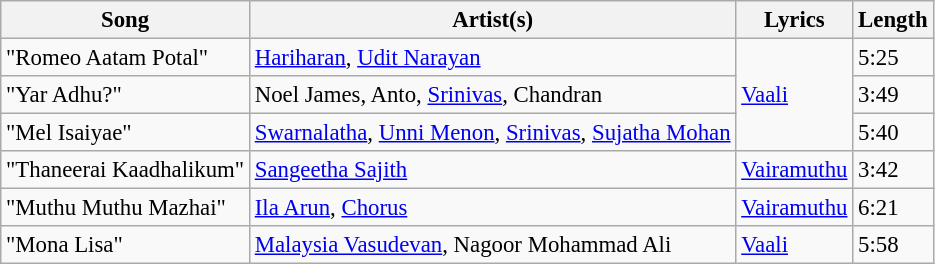<table class="wikitable tracklist" style="font-size:95%;">
<tr>
<th>Song</th>
<th>Artist(s)</th>
<th>Lyrics</th>
<th>Length</th>
</tr>
<tr>
<td>"Romeo Aatam Potal"</td>
<td><a href='#'>Hariharan</a>, <a href='#'>Udit Narayan</a></td>
<td rowspan=3><a href='#'>Vaali</a></td>
<td>5:25</td>
</tr>
<tr>
<td>"Yar Adhu?"</td>
<td>Noel James, Anto, <a href='#'>Srinivas</a>, Chandran</td>
<td>3:49</td>
</tr>
<tr>
<td>"Mel Isaiyae"</td>
<td><a href='#'>Swarnalatha</a>, <a href='#'>Unni Menon</a>, <a href='#'>Srinivas</a>, <a href='#'>Sujatha Mohan</a></td>
<td>5:40</td>
</tr>
<tr>
<td>"Thaneerai Kaadhalikum"</td>
<td><a href='#'>Sangeetha Sajith</a></td>
<td><a href='#'>Vairamuthu</a></td>
<td>3:42</td>
</tr>
<tr>
<td>"Muthu Muthu Mazhai"</td>
<td><a href='#'>Ila Arun</a>, <a href='#'>Chorus</a></td>
<td><a href='#'>Vairamuthu</a></td>
<td>6:21</td>
</tr>
<tr>
<td>"Mona Lisa"</td>
<td><a href='#'>Malaysia Vasudevan</a>, Nagoor Mohammad Ali</td>
<td><a href='#'>Vaali</a></td>
<td>5:58</td>
</tr>
</table>
